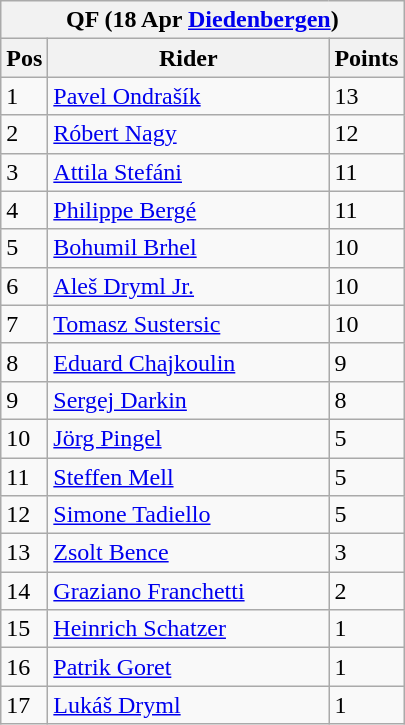<table class="wikitable">
<tr>
<th colspan="6">QF (18 Apr  <a href='#'>Diedenbergen</a>)</th>
</tr>
<tr>
<th width=20>Pos</th>
<th width=180>Rider</th>
<th width=40>Points</th>
</tr>
<tr>
<td>1</td>
<td style="text-align:left;"> <a href='#'>Pavel Ondrašík</a></td>
<td>13</td>
</tr>
<tr>
<td>2</td>
<td style="text-align:left;"> <a href='#'>Róbert Nagy</a></td>
<td>12</td>
</tr>
<tr>
<td>3</td>
<td style="text-align:left;"> <a href='#'>Attila Stefáni</a></td>
<td>11</td>
</tr>
<tr>
<td>4</td>
<td style="text-align:left;"> <a href='#'>Philippe Bergé</a></td>
<td>11</td>
</tr>
<tr>
<td>5</td>
<td style="text-align:left;"> <a href='#'>Bohumil Brhel</a></td>
<td>10</td>
</tr>
<tr>
<td>6</td>
<td style="text-align:left;"> <a href='#'>Aleš Dryml Jr.</a></td>
<td>10</td>
</tr>
<tr>
<td>7</td>
<td style="text-align:left;"> <a href='#'>Tomasz Sustersic</a></td>
<td>10</td>
</tr>
<tr>
<td>8</td>
<td style="text-align:left;"> <a href='#'>Eduard Chajkoulin</a></td>
<td>9</td>
</tr>
<tr>
<td>9</td>
<td style="text-align:left;"> <a href='#'>Sergej Darkin</a></td>
<td>8</td>
</tr>
<tr>
<td>10</td>
<td style="text-align:left;"> <a href='#'>Jörg Pingel</a></td>
<td>5</td>
</tr>
<tr>
<td>11</td>
<td style="text-align:left;"> <a href='#'>Steffen Mell</a></td>
<td>5</td>
</tr>
<tr>
<td>12</td>
<td style="text-align:left;"> <a href='#'>Simone Tadiello</a></td>
<td>5</td>
</tr>
<tr>
<td>13</td>
<td style="text-align:left;"> <a href='#'>Zsolt Bence</a></td>
<td>3</td>
</tr>
<tr>
<td>14</td>
<td style="text-align:left;"> <a href='#'>Graziano Franchetti</a></td>
<td>2</td>
</tr>
<tr>
<td>15</td>
<td style="text-align:left;"> <a href='#'>Heinrich Schatzer</a></td>
<td>1</td>
</tr>
<tr>
<td>16</td>
<td style="text-align:left;"> <a href='#'>Patrik Goret</a></td>
<td>1</td>
</tr>
<tr>
<td>17</td>
<td style="text-align:left;"> <a href='#'>Lukáš Dryml</a></td>
<td>1</td>
</tr>
</table>
